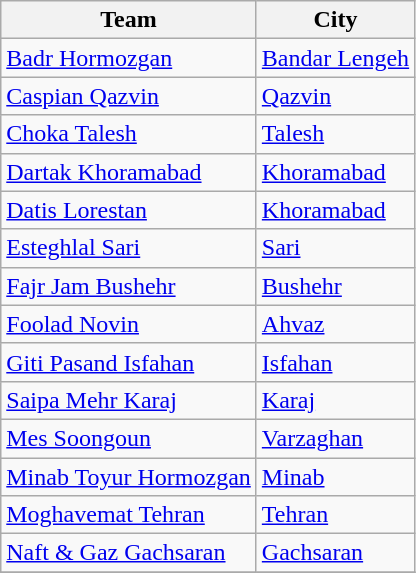<table class="wikitable">
<tr>
<th>Team</th>
<th>City</th>
</tr>
<tr>
<td><a href='#'>Badr Hormozgan</a></td>
<td><a href='#'>Bandar Lengeh</a></td>
</tr>
<tr>
<td><a href='#'>Caspian Qazvin</a></td>
<td><a href='#'>Qazvin</a></td>
</tr>
<tr>
<td><a href='#'>Choka Talesh</a></td>
<td><a href='#'>Talesh</a></td>
</tr>
<tr>
<td><a href='#'>Dartak Khoramabad</a></td>
<td><a href='#'>Khoramabad</a></td>
</tr>
<tr>
<td><a href='#'>Datis Lorestan</a></td>
<td><a href='#'>Khoramabad</a></td>
</tr>
<tr>
<td><a href='#'>Esteghlal Sari</a></td>
<td><a href='#'>Sari</a></td>
</tr>
<tr>
<td><a href='#'>Fajr Jam Bushehr</a></td>
<td><a href='#'>Bushehr</a></td>
</tr>
<tr>
<td><a href='#'>Foolad Novin</a></td>
<td><a href='#'>Ahvaz</a></td>
</tr>
<tr>
<td><a href='#'>Giti Pasand Isfahan</a></td>
<td><a href='#'>Isfahan</a></td>
</tr>
<tr>
<td><a href='#'>Saipa Mehr Karaj</a></td>
<td><a href='#'>Karaj</a></td>
</tr>
<tr>
<td><a href='#'>Mes Soongoun</a></td>
<td><a href='#'>Varzaghan</a></td>
</tr>
<tr>
<td><a href='#'>Minab Toyur Hormozgan</a></td>
<td><a href='#'>Minab</a></td>
</tr>
<tr>
<td><a href='#'>Moghavemat Tehran</a></td>
<td><a href='#'>Tehran</a></td>
</tr>
<tr>
<td><a href='#'>Naft & Gaz Gachsaran</a></td>
<td><a href='#'>Gachsaran</a></td>
</tr>
<tr>
</tr>
</table>
